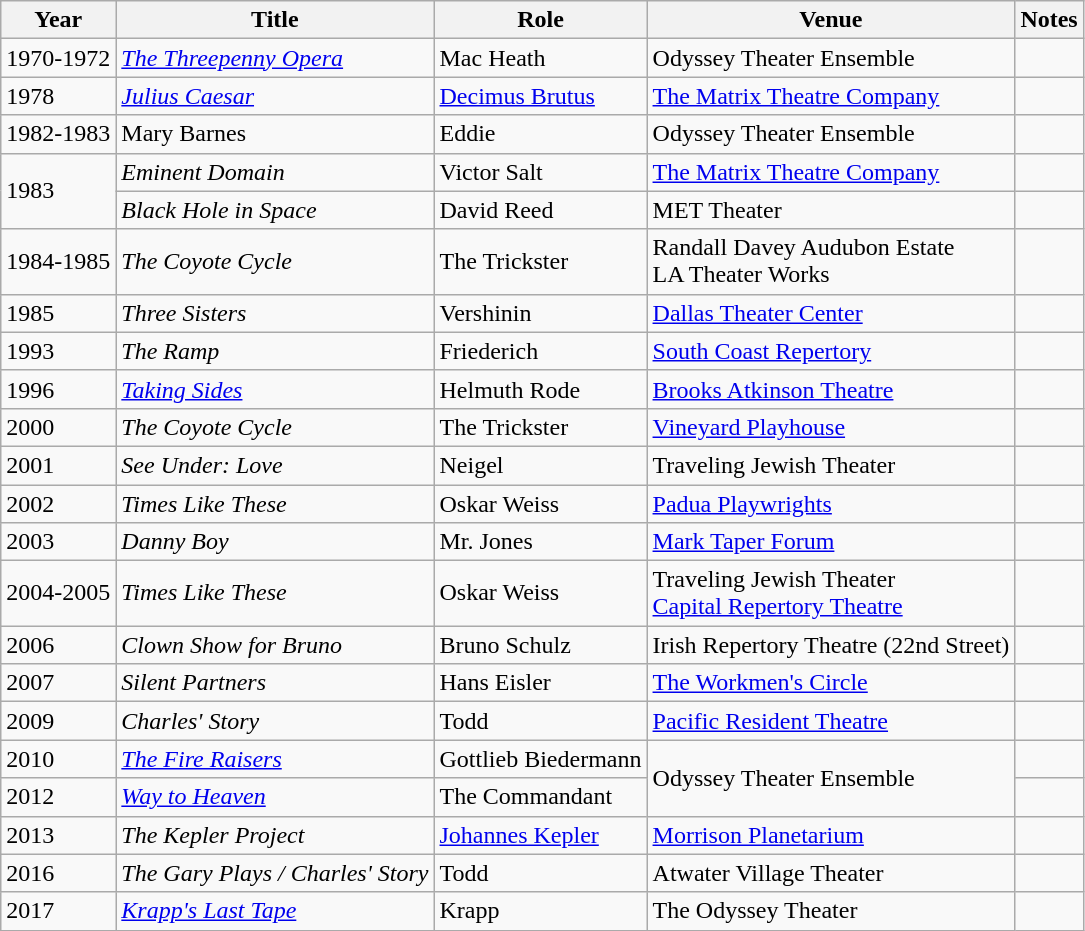<table class="wikitable sortable">
<tr>
<th>Year</th>
<th>Title</th>
<th>Role</th>
<th>Venue</th>
<th>Notes</th>
</tr>
<tr>
<td>1970-1972</td>
<td><em><a href='#'>The Threepenny Opera</a></em></td>
<td>Mac Heath</td>
<td>Odyssey Theater Ensemble</td>
<td></td>
</tr>
<tr>
<td>1978</td>
<td><em><a href='#'>Julius Caesar</a></em></td>
<td><a href='#'>Decimus Brutus</a></td>
<td><a href='#'>The Matrix Theatre Company</a></td>
<td></td>
</tr>
<tr>
<td>1982-1983</td>
<td>Mary Barnes</td>
<td>Eddie</td>
<td>Odyssey Theater Ensemble</td>
<td></td>
</tr>
<tr>
<td rowspan="2">1983</td>
<td><em>Eminent Domain</em></td>
<td>Victor Salt</td>
<td><a href='#'>The Matrix Theatre Company</a></td>
<td></td>
</tr>
<tr>
<td><em>Black Hole in Space</em></td>
<td>David Reed</td>
<td>MET Theater</td>
<td></td>
</tr>
<tr>
<td>1984-1985</td>
<td><em>The Coyote Cycle</em></td>
<td>The Trickster</td>
<td>Randall Davey Audubon Estate<br>LA Theater Works</td>
<td></td>
</tr>
<tr>
<td>1985</td>
<td><em>Three Sisters</em></td>
<td>Vershinin</td>
<td><a href='#'>Dallas Theater Center</a></td>
<td></td>
</tr>
<tr>
<td>1993</td>
<td><em>The Ramp</em></td>
<td>Friederich</td>
<td><a href='#'>South Coast Repertory</a></td>
<td></td>
</tr>
<tr>
<td>1996</td>
<td><a href='#'><em>Taking Sides</em></a></td>
<td>Helmuth Rode</td>
<td><a href='#'>Brooks Atkinson Theatre</a></td>
<td></td>
</tr>
<tr>
<td>2000</td>
<td><em>The Coyote Cycle</em></td>
<td>The Trickster</td>
<td><a href='#'>Vineyard Playhouse</a></td>
<td></td>
</tr>
<tr>
<td>2001</td>
<td><em>See Under: Love</em></td>
<td>Neigel</td>
<td>Traveling Jewish Theater</td>
<td></td>
</tr>
<tr>
<td>2002</td>
<td><em>Times Like These</em></td>
<td>Oskar Weiss</td>
<td><a href='#'>Padua Playwrights</a></td>
<td></td>
</tr>
<tr>
<td>2003</td>
<td><em>Danny Boy</em></td>
<td>Mr. Jones</td>
<td><a href='#'>Mark Taper Forum</a></td>
<td></td>
</tr>
<tr>
<td>2004-2005</td>
<td><em>Times Like These</em></td>
<td>Oskar Weiss</td>
<td>Traveling Jewish Theater<br><a href='#'>Capital Repertory Theatre</a></td>
<td></td>
</tr>
<tr>
<td>2006</td>
<td><em>Clown Show for Bruno</em></td>
<td>Bruno Schulz</td>
<td>Irish Repertory Theatre (22nd Street)</td>
<td></td>
</tr>
<tr>
<td>2007</td>
<td><em>Silent Partners</em></td>
<td>Hans Eisler</td>
<td><a href='#'>The Workmen's Circle</a></td>
<td></td>
</tr>
<tr>
<td>2009</td>
<td><em>Charles' Story</em></td>
<td>Todd</td>
<td><a href='#'>Pacific Resident Theatre</a></td>
<td></td>
</tr>
<tr>
<td>2010</td>
<td><a href='#'><em>The Fire Raisers</em></a></td>
<td>Gottlieb Biedermann</td>
<td rowspan="2">Odyssey Theater Ensemble</td>
<td></td>
</tr>
<tr>
<td>2012</td>
<td><a href='#'><em>Way to Heaven</em></a></td>
<td>The Commandant</td>
<td></td>
</tr>
<tr>
<td>2013</td>
<td><em>The Kepler Project</em></td>
<td><a href='#'>Johannes Kepler</a></td>
<td><a href='#'>Morrison Planetarium</a></td>
<td></td>
</tr>
<tr>
<td>2016</td>
<td><em>The Gary Plays / Charles' Story</em></td>
<td>Todd</td>
<td>Atwater Village Theater</td>
<td></td>
</tr>
<tr>
<td>2017</td>
<td><em><a href='#'>Krapp's Last Tape</a></em></td>
<td>Krapp</td>
<td>The Odyssey Theater</td>
<td></td>
</tr>
</table>
